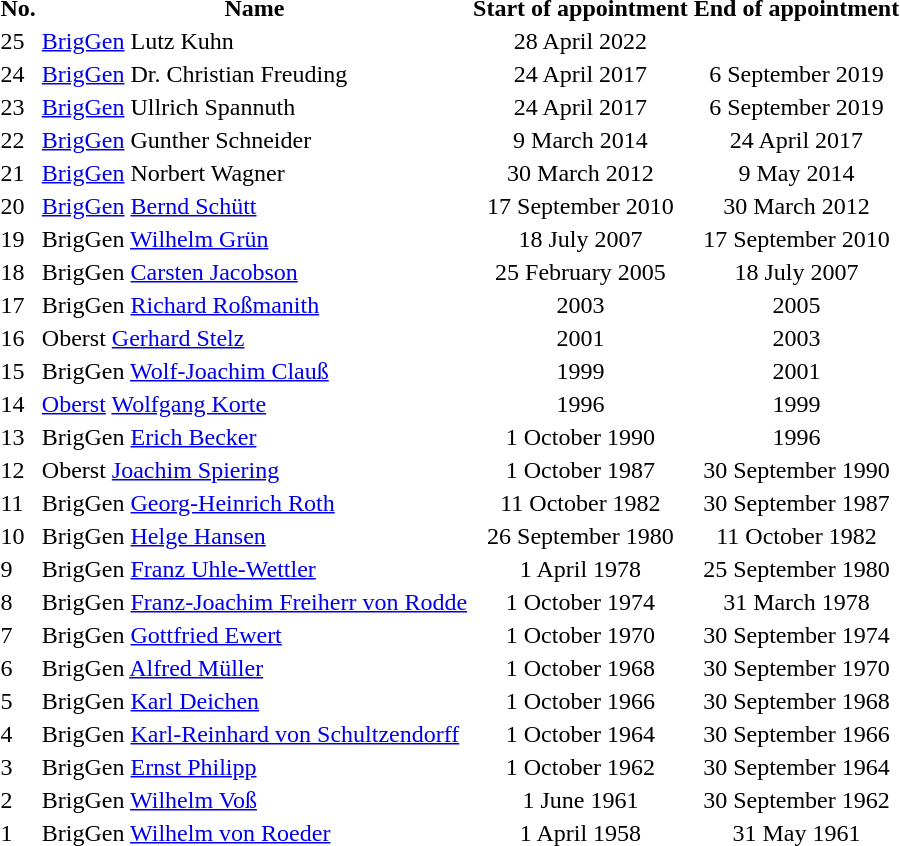<table |>
<tr class="hintergrundfarbe6">
<th>No.</th>
<th>Name</th>
<th>Start of appointment</th>
<th>End of appointment</th>
</tr>
<tr>
<td>25</td>
<td><a href='#'>BrigGen</a> Lutz Kuhn</td>
<td align="center">28 April 2022</td>
<td align="center"></td>
</tr>
<tr>
<td>24</td>
<td><a href='#'>BrigGen</a> Dr. Christian Freuding</td>
<td align="center">24 April 2017</td>
<td align="center">6 September 2019</td>
</tr>
<tr>
<td>23</td>
<td><a href='#'>BrigGen</a> Ullrich Spannuth</td>
<td align="center">24 April 2017</td>
<td align="center">6 September 2019</td>
</tr>
<tr>
<td>22</td>
<td><a href='#'>BrigGen</a> Gunther Schneider</td>
<td align="center">9 March 2014</td>
<td align="center">24 April 2017</td>
</tr>
<tr>
<td>21</td>
<td><a href='#'>BrigGen</a> Norbert Wagner</td>
<td align="center">30 March 2012</td>
<td align="center">9 May 2014</td>
</tr>
<tr>
<td>20</td>
<td><a href='#'>BrigGen</a> <a href='#'>Bernd Schütt</a></td>
<td align="center">17 September 2010</td>
<td align="center">30 March 2012</td>
</tr>
<tr>
<td>19</td>
<td>BrigGen <a href='#'>Wilhelm Grün</a></td>
<td align="center">18 July 2007</td>
<td align="center">17 September 2010</td>
</tr>
<tr>
<td>18</td>
<td>BrigGen <a href='#'>Carsten Jacobson</a></td>
<td align="center">25 February 2005</td>
<td align="center">18 July 2007</td>
</tr>
<tr>
<td>17</td>
<td>BrigGen <a href='#'>Richard Roßmanith</a></td>
<td align="center">2003</td>
<td align="center">2005</td>
</tr>
<tr>
<td>16</td>
<td>Oberst <a href='#'>Gerhard Stelz</a></td>
<td align="center">2001</td>
<td align="center">2003</td>
</tr>
<tr>
<td>15</td>
<td>BrigGen <a href='#'>Wolf-Joachim Clauß</a></td>
<td align="center">1999</td>
<td align="center">2001</td>
</tr>
<tr>
<td>14</td>
<td><a href='#'>Oberst</a> <a href='#'>Wolfgang Korte</a></td>
<td align="center">1996</td>
<td align="center">1999</td>
</tr>
<tr>
<td>13</td>
<td>BrigGen <a href='#'>Erich Becker</a></td>
<td align="center">1 October 1990</td>
<td align="center">1996</td>
</tr>
<tr>
<td>12</td>
<td>Oberst <a href='#'>Joachim Spiering</a></td>
<td align="center">1 October 1987</td>
<td align="center">30 September 1990</td>
</tr>
<tr>
<td>11</td>
<td>BrigGen <a href='#'>Georg-Heinrich Roth</a></td>
<td align="center">11 October 1982</td>
<td align="center">30 September 1987</td>
</tr>
<tr>
<td>10</td>
<td>BrigGen <a href='#'>Helge Hansen</a></td>
<td align="center">26 September 1980</td>
<td align="center">11 October 1982</td>
</tr>
<tr>
<td>9</td>
<td>BrigGen <a href='#'>Franz Uhle-Wettler</a></td>
<td align="center">1 April 1978</td>
<td align="center">25 September 1980</td>
</tr>
<tr>
<td>8</td>
<td>BrigGen <a href='#'>Franz-Joachim Freiherr von Rodde</a></td>
<td align="center">1 October 1974</td>
<td align="center">31 March 1978</td>
</tr>
<tr>
<td>7</td>
<td>BrigGen <a href='#'>Gottfried Ewert</a></td>
<td align="center">1 October 1970</td>
<td align="center">30 September 1974</td>
</tr>
<tr>
<td>6</td>
<td>BrigGen <a href='#'>Alfred Müller</a></td>
<td align="center">1 October 1968</td>
<td align="center">30 September 1970</td>
</tr>
<tr>
<td>5</td>
<td>BrigGen <a href='#'>Karl Deichen</a></td>
<td align="center">1 October 1966</td>
<td align="center">30 September 1968</td>
</tr>
<tr>
<td>4</td>
<td>BrigGen <a href='#'>Karl-Reinhard von Schultzendorff</a></td>
<td align="center">1 October 1964</td>
<td align="center">30 September 1966</td>
</tr>
<tr>
<td>3</td>
<td>BrigGen <a href='#'>Ernst Philipp</a></td>
<td align="center">1 October 1962</td>
<td align="center">30 September 1964</td>
</tr>
<tr>
<td>2</td>
<td>BrigGen <a href='#'>Wilhelm Voß</a></td>
<td align="center">1 June 1961</td>
<td align="center">30 September 1962</td>
</tr>
<tr>
<td>1</td>
<td>BrigGen <a href='#'>Wilhelm von Roeder</a></td>
<td align="center">1 April 1958</td>
<td align="center">31 May 1961</td>
</tr>
</table>
